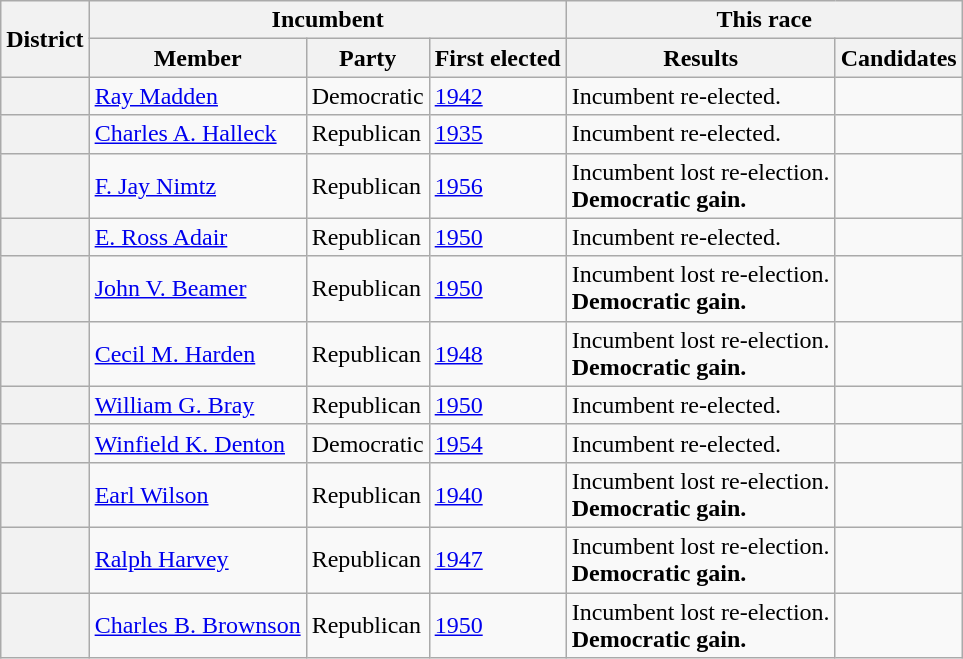<table class=wikitable>
<tr>
<th rowspan=2>District</th>
<th colspan=3>Incumbent</th>
<th colspan=2>This race</th>
</tr>
<tr>
<th>Member</th>
<th>Party</th>
<th>First elected</th>
<th>Results</th>
<th>Candidates</th>
</tr>
<tr>
<th></th>
<td><a href='#'>Ray Madden</a></td>
<td>Democratic</td>
<td><a href='#'>1942</a></td>
<td>Incumbent re-elected.</td>
<td nowrap></td>
</tr>
<tr>
<th></th>
<td><a href='#'>Charles A. Halleck</a></td>
<td>Republican</td>
<td><a href='#'>1935 </a></td>
<td>Incumbent re-elected.</td>
<td nowrap></td>
</tr>
<tr>
<th></th>
<td><a href='#'>F. Jay Nimtz</a></td>
<td>Republican</td>
<td><a href='#'>1956</a></td>
<td>Incumbent lost re-election.<br><strong>Democratic gain.</strong></td>
<td nowrap></td>
</tr>
<tr>
<th></th>
<td><a href='#'>E. Ross Adair</a></td>
<td>Republican</td>
<td><a href='#'>1950</a></td>
<td>Incumbent re-elected.</td>
<td nowrap></td>
</tr>
<tr>
<th></th>
<td><a href='#'>John V. Beamer</a></td>
<td>Republican</td>
<td><a href='#'>1950</a></td>
<td>Incumbent lost re-election.<br><strong>Democratic gain.</strong></td>
<td nowrap></td>
</tr>
<tr>
<th></th>
<td><a href='#'>Cecil M. Harden</a></td>
<td>Republican</td>
<td><a href='#'>1948</a></td>
<td>Incumbent lost re-election.<br><strong>Democratic gain.</strong></td>
<td nowrap></td>
</tr>
<tr>
<th></th>
<td><a href='#'>William G. Bray</a></td>
<td>Republican</td>
<td><a href='#'>1950</a></td>
<td>Incumbent re-elected.</td>
<td nowrap></td>
</tr>
<tr>
<th></th>
<td><a href='#'>Winfield K. Denton</a></td>
<td>Democratic</td>
<td><a href='#'>1954</a></td>
<td>Incumbent re-elected.</td>
<td nowrap></td>
</tr>
<tr>
<th></th>
<td><a href='#'>Earl Wilson</a></td>
<td>Republican</td>
<td><a href='#'>1940</a></td>
<td>Incumbent lost re-election.<br><strong>Democratic gain.</strong></td>
<td nowrap></td>
</tr>
<tr>
<th></th>
<td><a href='#'>Ralph Harvey</a></td>
<td>Republican</td>
<td><a href='#'>1947 </a></td>
<td>Incumbent lost re-election.<br><strong>Democratic gain.</strong></td>
<td nowrap></td>
</tr>
<tr>
<th></th>
<td><a href='#'>Charles B. Brownson</a></td>
<td>Republican</td>
<td><a href='#'>1950</a></td>
<td>Incumbent lost re-election.<br><strong>Democratic gain.</strong></td>
<td nowrap></td>
</tr>
</table>
